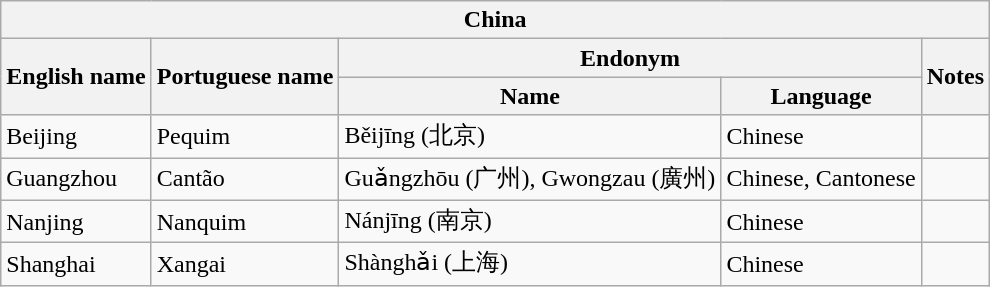<table class="wikitable sortable">
<tr>
<th colspan="5"> China</th>
</tr>
<tr>
<th rowspan="2">English name</th>
<th rowspan="2">Portuguese name</th>
<th colspan="2">Endonym</th>
<th rowspan="2">Notes</th>
</tr>
<tr>
<th>Name</th>
<th>Language</th>
</tr>
<tr>
<td>Beijing</td>
<td>Pequim</td>
<td>Běijīng (北京)</td>
<td>Chinese</td>
<td></td>
</tr>
<tr>
<td>Guangzhou</td>
<td>Cantão</td>
<td>Guǎngzhōu (广州), Gwongzau (廣州)</td>
<td>Chinese, Cantonese</td>
<td></td>
</tr>
<tr>
<td>Nanjing</td>
<td>Nanquim</td>
<td>Nánjīng (南京)</td>
<td>Chinese</td>
<td></td>
</tr>
<tr>
<td>Shanghai</td>
<td>Xangai</td>
<td>Shànghǎi (上海)</td>
<td>Chinese</td>
<td></td>
</tr>
</table>
